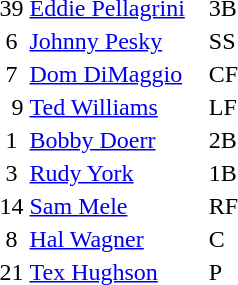<table>
<tr>
<td>39</td>
<td><a href='#'>Eddie Pellagrini</a>   </td>
<td>3B</td>
</tr>
<tr>
<td> 6</td>
<td><a href='#'>Johnny Pesky</a></td>
<td>SS</td>
</tr>
<tr>
<td> 7</td>
<td><a href='#'>Dom DiMaggio</a></td>
<td>CF</td>
</tr>
<tr>
<td>  9</td>
<td><a href='#'>Ted Williams</a></td>
<td>LF</td>
</tr>
<tr>
<td> 1</td>
<td><a href='#'>Bobby Doerr</a></td>
<td>2B</td>
</tr>
<tr>
<td> 3</td>
<td><a href='#'>Rudy York</a></td>
<td>1B</td>
</tr>
<tr>
<td>14</td>
<td><a href='#'>Sam Mele</a></td>
<td>RF</td>
</tr>
<tr>
<td> 8</td>
<td><a href='#'>Hal Wagner</a></td>
<td>C</td>
</tr>
<tr>
<td>21</td>
<td><a href='#'>Tex Hughson</a></td>
<td>P</td>
</tr>
<tr>
</tr>
</table>
